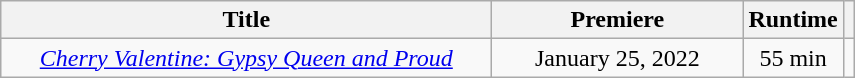<table class="wikitable plainrowheaders sortable" style="text-align:center;">
<tr>
<th style="width: 20em" class="unsortable">Title</th>
<th style="width: 10em">Premiere</th>
<th>Runtime</th>
<th class="unsortable"></th>
</tr>
<tr>
<td><em><a href='#'>Cherry Valentine: Gypsy Queen and Proud</a></em></td>
<td>January 25, 2022</td>
<td>55 min</td>
<td></td>
</tr>
</table>
